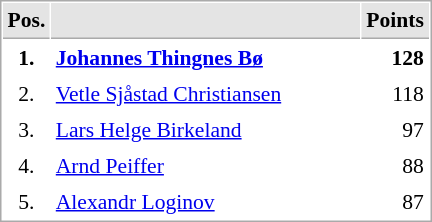<table cellspacing="1" cellpadding="3" style="border:1px solid #AAAAAA;font-size:90%">
<tr bgcolor="#E4E4E4">
<th style="border-bottom:1px solid #AAAAAA" width=10>Pos.</th>
<th style="border-bottom:1px solid #AAAAAA" width=200></th>
<th style="border-bottom:1px solid #AAAAAA" width=20>Points</th>
</tr>
<tr>
<td align="center"><strong>1.</strong></td>
<td> <strong><a href='#'>Johannes Thingnes Bø</a></strong></td>
<td align="right"><strong>128</strong></td>
</tr>
<tr>
<td align="center">2.</td>
<td> <a href='#'>Vetle Sjåstad Christiansen</a></td>
<td align="right">118</td>
</tr>
<tr>
<td align="center">3.</td>
<td> <a href='#'>Lars Helge Birkeland</a></td>
<td align="right">97</td>
</tr>
<tr>
<td align="center">4.</td>
<td> <a href='#'>Arnd Peiffer</a></td>
<td align="right">88</td>
</tr>
<tr>
<td align="center">5.</td>
<td> <a href='#'>Alexandr Loginov</a></td>
<td align="right">87</td>
</tr>
</table>
